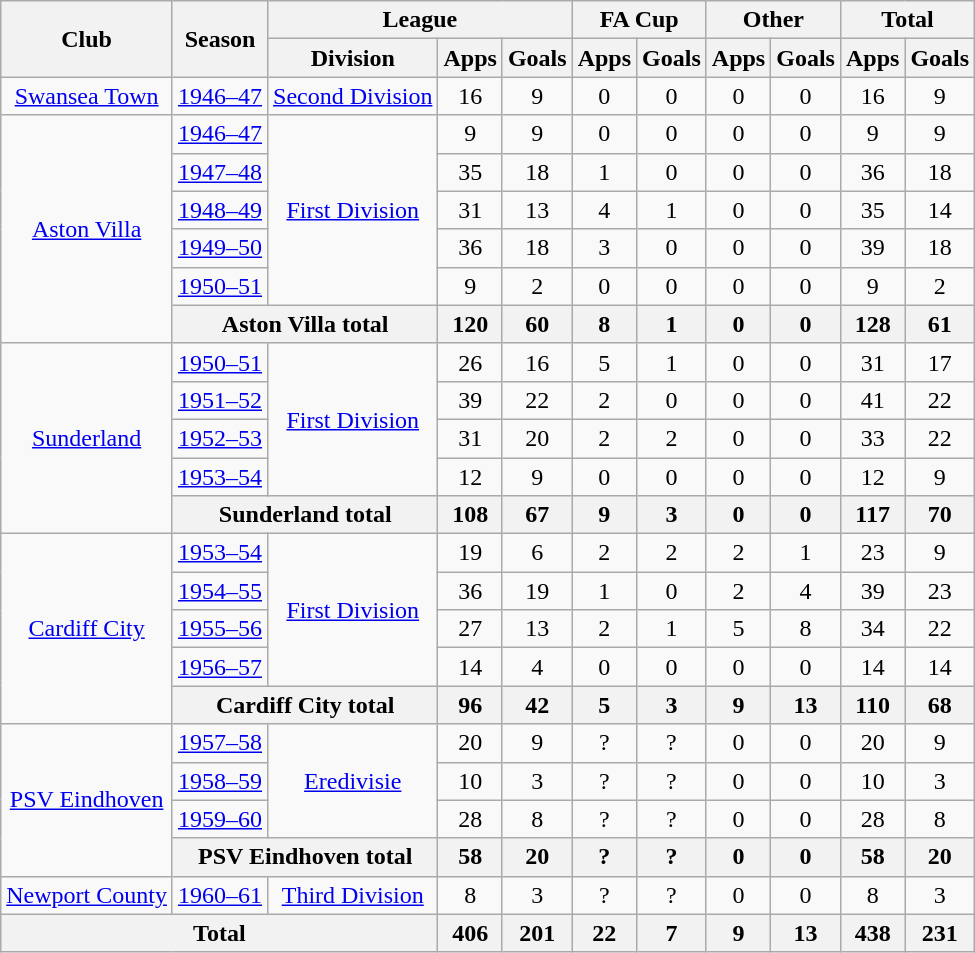<table class="wikitable" style="text-align:center;">
<tr>
<th rowspan="2">Club</th>
<th rowspan="2">Season</th>
<th colspan="3">League</th>
<th colspan="2">FA Cup</th>
<th colspan="2">Other</th>
<th colspan="2">Total</th>
</tr>
<tr>
<th>Division</th>
<th>Apps</th>
<th>Goals</th>
<th>Apps</th>
<th>Goals</th>
<th>Apps</th>
<th>Goals</th>
<th>Apps</th>
<th>Goals</th>
</tr>
<tr>
<td><a href='#'>Swansea Town</a></td>
<td><a href='#'>1946–47</a></td>
<td><a href='#'>Second Division</a></td>
<td>16</td>
<td>9</td>
<td>0</td>
<td>0</td>
<td>0</td>
<td>0</td>
<td>16</td>
<td>9</td>
</tr>
<tr>
<td rowspan="6"><a href='#'>Aston Villa</a></td>
<td><a href='#'>1946–47</a></td>
<td rowspan="5"><a href='#'>First Division</a></td>
<td>9</td>
<td>9</td>
<td>0</td>
<td>0</td>
<td>0</td>
<td>0</td>
<td>9</td>
<td>9</td>
</tr>
<tr>
<td><a href='#'>1947–48</a></td>
<td>35</td>
<td>18</td>
<td>1</td>
<td>0</td>
<td>0</td>
<td>0</td>
<td>36</td>
<td>18</td>
</tr>
<tr>
<td><a href='#'>1948–49</a></td>
<td>31</td>
<td>13</td>
<td>4</td>
<td>1</td>
<td>0</td>
<td>0</td>
<td>35</td>
<td>14</td>
</tr>
<tr>
<td><a href='#'>1949–50</a></td>
<td>36</td>
<td>18</td>
<td>3</td>
<td>0</td>
<td>0</td>
<td>0</td>
<td>39</td>
<td>18</td>
</tr>
<tr>
<td><a href='#'>1950–51</a></td>
<td>9</td>
<td>2</td>
<td>0</td>
<td>0</td>
<td>0</td>
<td>0</td>
<td>9</td>
<td>2</td>
</tr>
<tr>
<th colspan="2">Aston Villa total</th>
<th>120</th>
<th>60</th>
<th>8</th>
<th>1</th>
<th>0</th>
<th>0</th>
<th>128</th>
<th>61</th>
</tr>
<tr>
<td rowspan="5"><a href='#'>Sunderland</a></td>
<td><a href='#'>1950–51</a></td>
<td rowspan="4"><a href='#'>First Division</a></td>
<td>26</td>
<td>16</td>
<td>5</td>
<td>1</td>
<td>0</td>
<td>0</td>
<td>31</td>
<td>17</td>
</tr>
<tr>
<td><a href='#'>1951–52</a></td>
<td>39</td>
<td>22</td>
<td>2</td>
<td>0</td>
<td>0</td>
<td>0</td>
<td>41</td>
<td>22</td>
</tr>
<tr>
<td><a href='#'>1952–53</a></td>
<td>31</td>
<td>20</td>
<td>2</td>
<td>2</td>
<td>0</td>
<td>0</td>
<td>33</td>
<td>22</td>
</tr>
<tr>
<td><a href='#'>1953–54</a></td>
<td>12</td>
<td>9</td>
<td>0</td>
<td>0</td>
<td>0</td>
<td>0</td>
<td>12</td>
<td>9</td>
</tr>
<tr>
<th colspan="2">Sunderland total</th>
<th>108</th>
<th>67</th>
<th>9</th>
<th>3</th>
<th>0</th>
<th>0</th>
<th>117</th>
<th>70</th>
</tr>
<tr>
<td rowspan="5"><a href='#'>Cardiff City</a></td>
<td><a href='#'>1953–54</a></td>
<td rowspan="4"><a href='#'>First Division</a></td>
<td>19</td>
<td>6</td>
<td>2</td>
<td>2</td>
<td>2</td>
<td>1</td>
<td>23</td>
<td>9</td>
</tr>
<tr>
<td><a href='#'>1954–55</a></td>
<td>36</td>
<td>19</td>
<td>1</td>
<td>0</td>
<td>2</td>
<td>4</td>
<td>39</td>
<td>23</td>
</tr>
<tr>
<td><a href='#'>1955–56</a></td>
<td>27</td>
<td>13</td>
<td>2</td>
<td>1</td>
<td>5</td>
<td>8</td>
<td>34</td>
<td>22</td>
</tr>
<tr>
<td><a href='#'>1956–57</a></td>
<td>14</td>
<td>4</td>
<td>0</td>
<td>0</td>
<td>0</td>
<td>0</td>
<td>14</td>
<td>14</td>
</tr>
<tr>
<th colspan="2">Cardiff City total</th>
<th>96</th>
<th>42</th>
<th>5</th>
<th>3</th>
<th>9</th>
<th>13</th>
<th>110</th>
<th>68</th>
</tr>
<tr>
<td rowspan="4"><a href='#'>PSV Eindhoven</a></td>
<td><a href='#'>1957–58</a></td>
<td rowspan="3"><a href='#'>Eredivisie</a></td>
<td>20</td>
<td>9</td>
<td>?</td>
<td>?</td>
<td>0</td>
<td>0</td>
<td>20</td>
<td>9</td>
</tr>
<tr>
<td><a href='#'>1958–59</a></td>
<td>10</td>
<td>3</td>
<td>?</td>
<td>?</td>
<td>0</td>
<td>0</td>
<td>10</td>
<td>3</td>
</tr>
<tr>
<td><a href='#'>1959–60</a></td>
<td>28</td>
<td>8</td>
<td>?</td>
<td>?</td>
<td>0</td>
<td>0</td>
<td>28</td>
<td>8</td>
</tr>
<tr>
<th colspan="2">PSV Eindhoven total</th>
<th>58</th>
<th>20</th>
<th>?</th>
<th>?</th>
<th>0</th>
<th>0</th>
<th>58</th>
<th>20</th>
</tr>
<tr>
<td><a href='#'>Newport County</a></td>
<td><a href='#'>1960–61</a></td>
<td><a href='#'>Third Division</a></td>
<td>8</td>
<td>3</td>
<td>?</td>
<td>?</td>
<td>0</td>
<td>0</td>
<td>8</td>
<td>3</td>
</tr>
<tr>
<th colspan="3">Total</th>
<th>406</th>
<th>201</th>
<th>22</th>
<th>7</th>
<th>9</th>
<th>13</th>
<th>438</th>
<th>231</th>
</tr>
</table>
